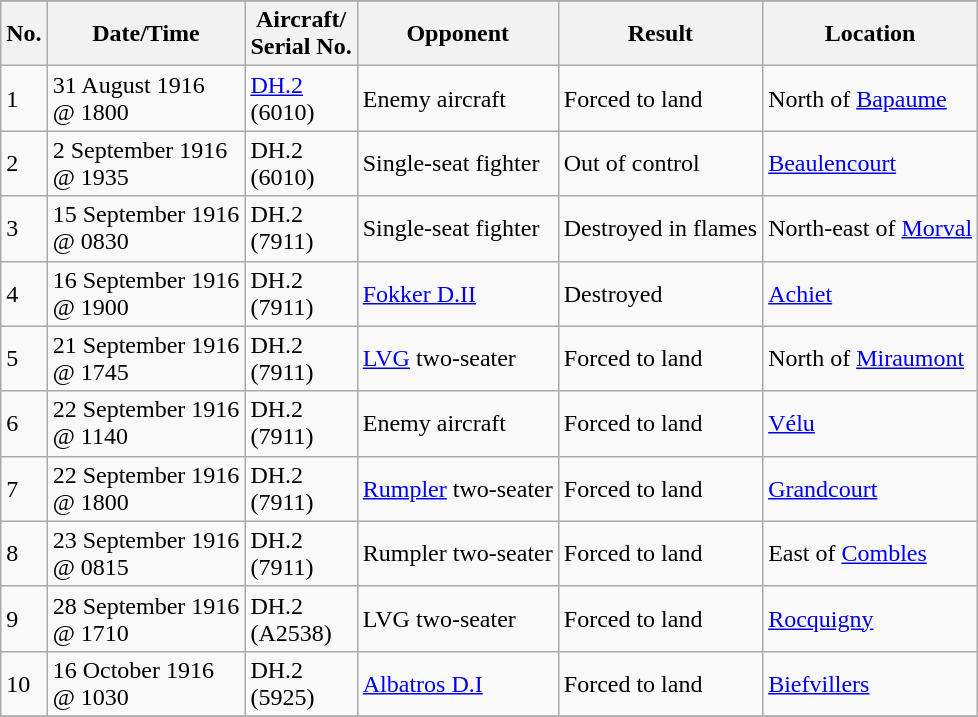<table class="wikitable">
<tr>
</tr>
<tr>
<th>No.</th>
<th>Date/Time</th>
<th>Aircraft/<br>Serial No.</th>
<th>Opponent</th>
<th>Result</th>
<th>Location</th>
</tr>
<tr>
<td>1</td>
<td>31 August 1916<br>@ 1800</td>
<td><a href='#'>DH.2</a><br>(6010)</td>
<td>Enemy aircraft</td>
<td>Forced to land</td>
<td>North of <a href='#'>Bapaume</a></td>
</tr>
<tr>
<td>2</td>
<td>2 September 1916<br>@ 1935</td>
<td>DH.2<br>(6010)</td>
<td>Single-seat fighter</td>
<td>Out of control</td>
<td><a href='#'>Beaulencourt</a></td>
</tr>
<tr>
<td>3</td>
<td>15 September 1916<br>@ 0830</td>
<td>DH.2<br>(7911)</td>
<td>Single-seat fighter</td>
<td>Destroyed in flames</td>
<td>North-east of <a href='#'>Morval</a></td>
</tr>
<tr>
<td>4</td>
<td>16 September 1916<br>@ 1900</td>
<td>DH.2<br>(7911)</td>
<td><a href='#'>Fokker D.II</a></td>
<td>Destroyed</td>
<td><a href='#'>Achiet</a></td>
</tr>
<tr>
<td>5</td>
<td>21 September 1916<br>@ 1745</td>
<td>DH.2<br>(7911)</td>
<td><a href='#'>LVG</a> two-seater</td>
<td>Forced to land</td>
<td>North of <a href='#'>Miraumont</a></td>
</tr>
<tr>
<td>6</td>
<td>22 September 1916<br>@ 1140</td>
<td>DH.2<br>(7911)</td>
<td>Enemy aircraft</td>
<td>Forced to land</td>
<td><a href='#'>Vélu</a></td>
</tr>
<tr>
<td>7</td>
<td>22 September 1916<br>@ 1800</td>
<td>DH.2<br>(7911)</td>
<td><a href='#'>Rumpler</a> two-seater</td>
<td>Forced to land</td>
<td><a href='#'>Grandcourt</a></td>
</tr>
<tr>
<td>8</td>
<td>23 September 1916<br>@ 0815</td>
<td>DH.2<br>(7911)</td>
<td>Rumpler two-seater</td>
<td>Forced to land</td>
<td>East of <a href='#'>Combles</a></td>
</tr>
<tr>
<td>9</td>
<td>28 September 1916<br>@ 1710</td>
<td>DH.2<br>(A2538)</td>
<td>LVG two-seater</td>
<td>Forced to land</td>
<td><a href='#'>Rocquigny</a></td>
</tr>
<tr>
<td>10</td>
<td>16 October 1916<br>@ 1030</td>
<td>DH.2<br>(5925)</td>
<td><a href='#'>Albatros D.I</a></td>
<td>Forced to land</td>
<td><a href='#'>Biefvillers</a></td>
</tr>
<tr>
</tr>
</table>
